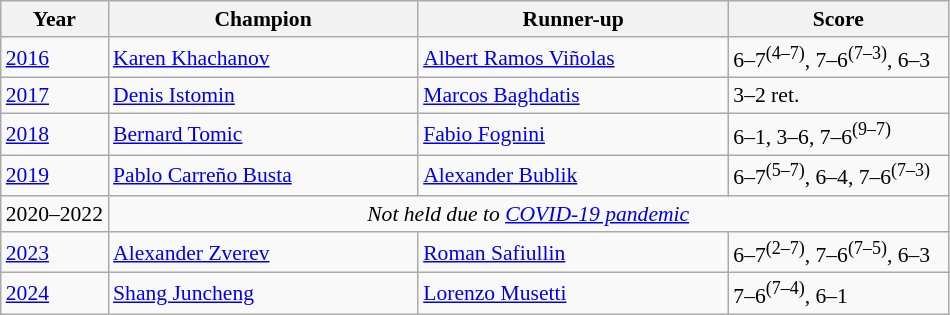<table class="wikitable" style="font-size:90%">
<tr>
<th>Year</th>
<th width="200">Champion</th>
<th width="200">Runner-up</th>
<th width="140">Score</th>
</tr>
<tr>
<td><a href='#'>2016</a></td>
<td> <a href='#'>Karen Khachanov</a></td>
<td> <a href='#'>Albert Ramos Viñolas</a></td>
<td>6–7<sup>(4–7)</sup>, 7–6<sup>(7–3)</sup>, 6–3</td>
</tr>
<tr>
<td><a href='#'>2017</a></td>
<td> <a href='#'>Denis Istomin</a></td>
<td> <a href='#'>Marcos Baghdatis</a></td>
<td>3–2 ret.</td>
</tr>
<tr>
<td><a href='#'>2018</a></td>
<td> <a href='#'>Bernard Tomic</a></td>
<td> <a href='#'>Fabio Fognini</a></td>
<td>6–1, 3–6, 7–6<sup>(9–7)</sup></td>
</tr>
<tr>
<td><a href='#'>2019</a></td>
<td> <a href='#'>Pablo Carreño Busta</a></td>
<td> <a href='#'>Alexander Bublik</a></td>
<td>6–7<sup>(5–7)</sup>, 6–4, 7–6<sup>(7–3)</sup></td>
</tr>
<tr>
<td style=background:>2020–2022</td>
<td colspan="3" rowspan="1" align="center" style="background:"><em>Not held due to <a href='#'>COVID-19 pandemic</a></em></td>
</tr>
<tr>
<td><a href='#'>2023</a></td>
<td> <a href='#'>Alexander Zverev</a></td>
<td> <a href='#'>Roman Safiullin</a></td>
<td>6–7<sup>(2–7)</sup>, 7–6<sup>(7–5)</sup>, 6–3</td>
</tr>
<tr>
<td><a href='#'>2024</a></td>
<td> <a href='#'>Shang Juncheng</a></td>
<td> <a href='#'>Lorenzo Musetti</a></td>
<td>7–6<sup>(7–4)</sup>, 6–1</td>
</tr>
</table>
